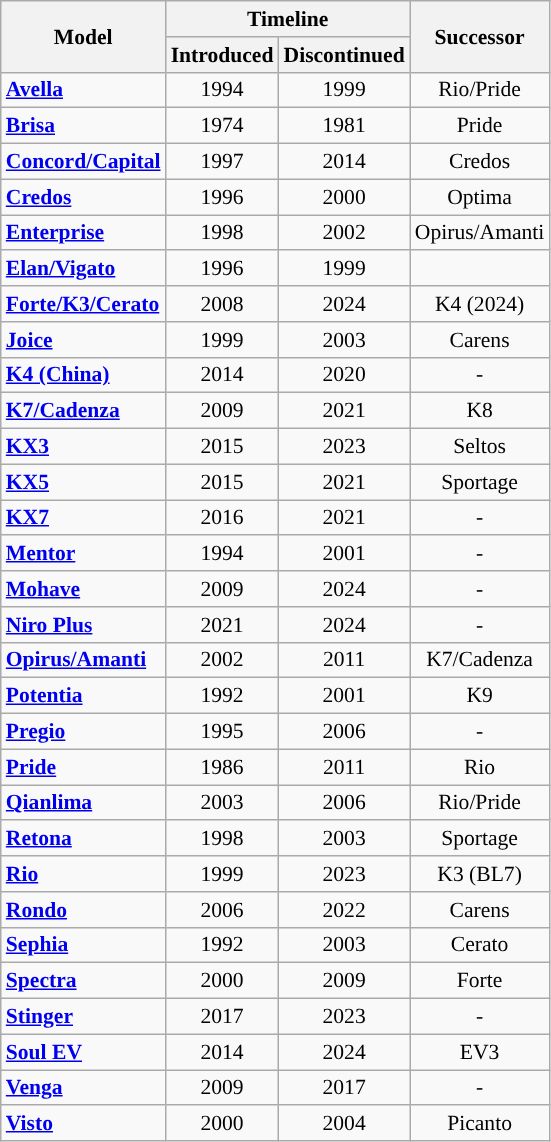<table class="wikitable sortable" style="text-align: center; font-size: 0.90em; width: 25%">
<tr>
<th rowspan="2">Model</th>
<th colspan="2">Timeline</th>
<th rowspan="2" width="14%">Successor</th>
</tr>
<tr>
<th width="25%">Introduced</th>
<th width="25%">Discontinued</th>
</tr>
<tr>
<td style="text-align: left"><a href='#'><strong>Avella</strong></a></td>
<td>1994</td>
<td>1999</td>
<td>Rio/Pride</td>
</tr>
<tr>
<td style="text-align: left"><a href='#'><strong>Brisa</strong></a></td>
<td>1974</td>
<td>1981</td>
<td>Pride</td>
</tr>
<tr>
<td style="text-align: left"><a href='#'><strong>Concord/Capital</strong></a></td>
<td>1997</td>
<td>2014</td>
<td>Credos</td>
</tr>
<tr>
<td style="text-align: left"><a href='#'><strong>Credos</strong></a></td>
<td>1996</td>
<td>2000</td>
<td>Optima</td>
</tr>
<tr>
<td style="text-align: left"><a href='#'><strong>Enterprise</strong></a></td>
<td>1998</td>
<td>2002</td>
<td>Opirus/Amanti</td>
</tr>
<tr>
<td style="text-align: left"><a href='#'><strong>Elan/Vigato</strong></a></td>
<td>1996</td>
<td>1999</td>
<td></td>
</tr>
<tr>
<td style="text-align: left"><a href='#'><strong>Forte/K3/Cerato</strong></a></td>
<td>2008</td>
<td>2024</td>
<td>K4 (2024)</td>
</tr>
<tr>
<td style="text-align: left"><a href='#'><strong>Joice</strong></a></td>
<td>1999</td>
<td>2003</td>
<td>Carens</td>
</tr>
<tr>
<td style="text-align: left"><a href='#'><strong>K4 (China)</strong></a></td>
<td>2014</td>
<td>2020</td>
<td>-</td>
</tr>
<tr>
<td style="text-align: left"><a href='#'><strong>K7/Cadenza</strong></a></td>
<td>2009</td>
<td>2021</td>
<td>K8</td>
</tr>
<tr>
<td style="text-align: left"><a href='#'><strong>KX3</strong></a></td>
<td>2015</td>
<td>2023</td>
<td>Seltos</td>
</tr>
<tr>
<td style="text-align: left"><a href='#'><strong>KX5</strong></a></td>
<td>2015</td>
<td>2021</td>
<td>Sportage</td>
</tr>
<tr>
<td style="text-align: left"><a href='#'><strong>KX7</strong></a></td>
<td>2016</td>
<td>2021</td>
<td>-</td>
</tr>
<tr>
<td style="text-align: left"><a href='#'><strong>Mentor</strong></a></td>
<td>1994</td>
<td>2001</td>
<td>-</td>
</tr>
<tr>
<td style="text-align: left"><a href='#'><strong>Mohave</strong></a></td>
<td>2009</td>
<td>2024</td>
<td>-</td>
</tr>
<tr>
<td style="text-align: left"'><a href='#'><strong>Niro Plus</strong></a></td>
<td>2021</td>
<td>2024</td>
<td>-</td>
</tr>
<tr>
<td style="text-align: left"><a href='#'><strong>Opirus/Amanti</strong></a></td>
<td>2002</td>
<td>2011</td>
<td>K7/Cadenza</td>
</tr>
<tr>
<td style="text-align: left"><a href='#'><strong>Potentia</strong></a></td>
<td>1992</td>
<td>2001</td>
<td>K9</td>
</tr>
<tr>
<td style="text-align: left"><a href='#'><strong>Pregio</strong></a></td>
<td>1995</td>
<td>2006</td>
<td>-</td>
</tr>
<tr>
<td style="text-align: left"><a href='#'><strong>Pride</strong></a></td>
<td>1986</td>
<td>2011</td>
<td>Rio</td>
</tr>
<tr>
<td style="text-align: left"><a href='#'><strong>Qianlima</strong></a></td>
<td>2003</td>
<td>2006</td>
<td>Rio/Pride</td>
</tr>
<tr>
<td style="text-align: left"><a href='#'><strong>Retona</strong></a></td>
<td>1998</td>
<td>2003</td>
<td>Sportage</td>
</tr>
<tr>
<td style="text-align: left"><a href='#'><strong>Rio</strong></a></td>
<td>1999</td>
<td>2023</td>
<td>K3 (BL7)</td>
</tr>
<tr>
<td style="text-align: left"><a href='#'><strong>Rondo</strong></a></td>
<td>2006</td>
<td>2022</td>
<td>Carens</td>
</tr>
<tr>
<td style="text-align: left"><a href='#'><strong>Sephia</strong></a></td>
<td>1992</td>
<td>2003</td>
<td>Cerato</td>
</tr>
<tr>
<td style="text-align: left"><a href='#'><strong>Spectra</strong></a></td>
<td>2000</td>
<td>2009</td>
<td>Forte</td>
</tr>
<tr>
<td style="text-align: left"><a href='#'><strong>Stinger</strong></a></td>
<td>2017</td>
<td>2023</td>
<td>-</td>
</tr>
<tr>
<td style="text-align: left"><a href='#'><strong>Soul EV</strong></a></td>
<td>2014</td>
<td>2024</td>
<td>EV3</td>
</tr>
<tr>
<td style="text-align: left"><a href='#'><strong>Venga</strong></a></td>
<td>2009</td>
<td>2017</td>
<td>-</td>
</tr>
<tr>
<td style="text-align: left"><a href='#'><strong>Visto</strong></a></td>
<td>2000</td>
<td>2004</td>
<td>Picanto</td>
</tr>
</table>
